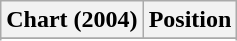<table class="wikitable sortable plainrowheaders" style="text-align:center">
<tr>
<th scope="col">Chart (2004)</th>
<th scope="col">Position</th>
</tr>
<tr>
</tr>
<tr>
</tr>
<tr>
</tr>
<tr>
</tr>
</table>
